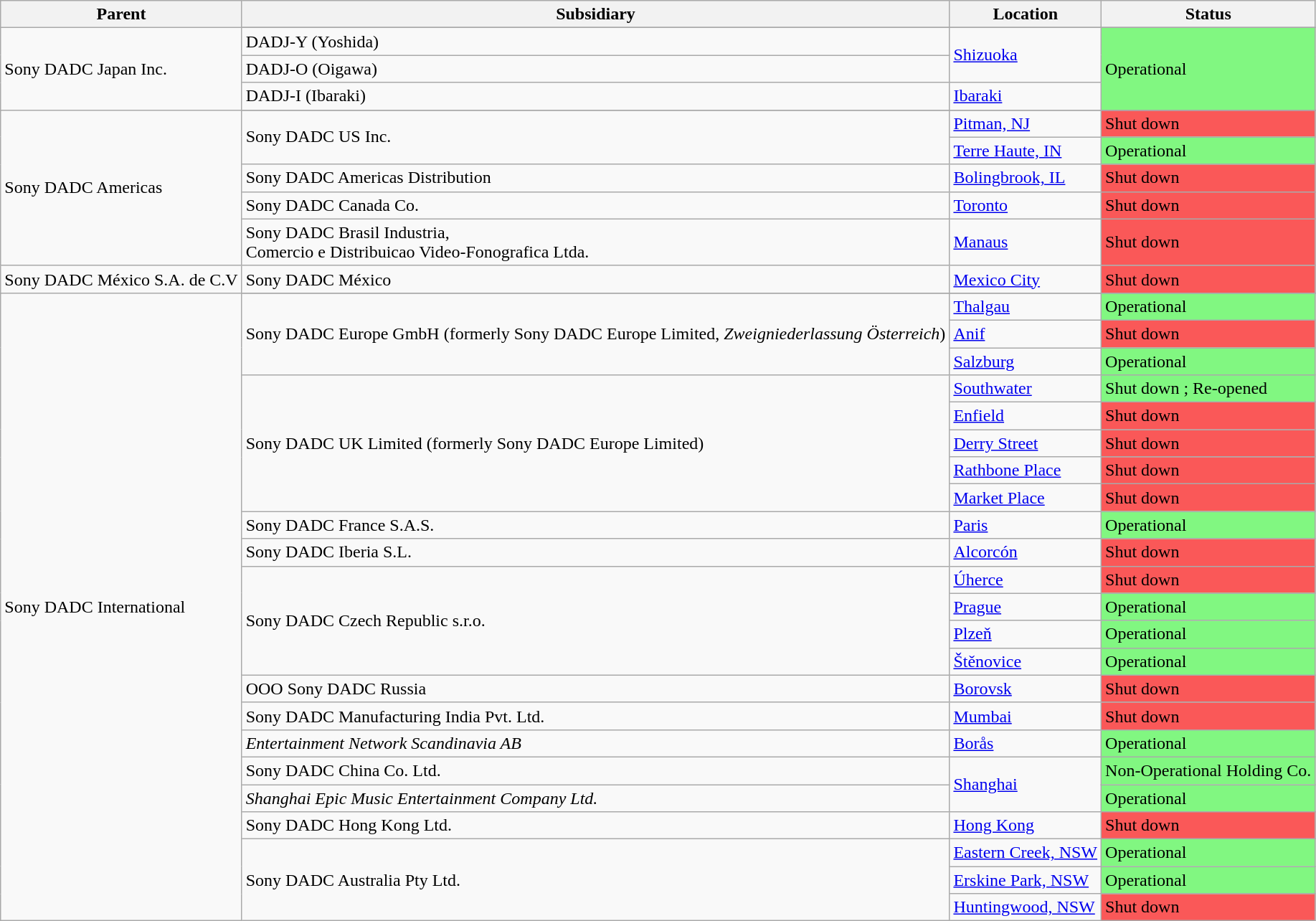<table class="wikitable">
<tr>
<th>Parent</th>
<th>Subsidiary</th>
<th>Location</th>
<th>Status</th>
</tr>
<tr>
<td rowspan="4">Sony DADC Japan Inc.</td>
</tr>
<tr>
<td>DADJ-Y (Yoshida)</td>
<td rowspan="2"><a href='#'>Shizuoka</a></td>
<td rowspan="3" style="background: #81F781">Operational</td>
</tr>
<tr>
<td>DADJ-O (Oigawa)</td>
</tr>
<tr>
<td>DADJ-I (Ibaraki)</td>
<td><a href='#'>Ibaraki</a></td>
</tr>
<tr>
<td rowspan="6">Sony DADC Americas</td>
</tr>
<tr>
<td rowspan="2">Sony DADC US Inc.</td>
<td><a href='#'>Pitman, NJ</a></td>
<td style="background: #FA5858">Shut down </td>
</tr>
<tr>
<td><a href='#'>Terre Haute, IN</a></td>
<td style="background: #81F781">Operational</td>
</tr>
<tr>
<td>Sony DADC Americas Distribution</td>
<td><a href='#'>Bolingbrook, IL</a></td>
<td style="background: #FA5858">Shut down </td>
</tr>
<tr>
<td>Sony DADC Canada Co.</td>
<td><a href='#'>Toronto</a></td>
<td style="background: #FA5858">Shut down </td>
</tr>
<tr>
<td>Sony DADC Brasil Industria,<br> Comercio e Distribuicao Video-Fonografica Ltda.</td>
<td><a href='#'>Manaus</a></td>
<td style="background: #FA5858">Shut down </td>
</tr>
<tr>
<td>Sony DADC México S.A. de C.V</td>
<td>Sony DADC México</td>
<td><a href='#'>Mexico City</a></td>
<td style="background: #FA5858">Shut down </td>
</tr>
<tr>
<td rowspan="24">Sony DADC International</td>
</tr>
<tr>
<td rowspan="3">Sony DADC Europe GmbH (formerly Sony DADC Europe Limited, <em>Zweigniederlassung Österreich</em>)</td>
<td><a href='#'>Thalgau</a></td>
<td style="background: #81F781">Operational</td>
</tr>
<tr>
<td><a href='#'>Anif</a></td>
<td style="background: #FA5858">Shut down </td>
</tr>
<tr>
<td><a href='#'>Salzburg</a></td>
<td style="background: #81F781">Operational</td>
</tr>
<tr>
<td rowspan="5">Sony DADC UK Limited (formerly Sony DADC Europe Limited)</td>
<td><a href='#'>Southwater</a></td>
<td style="background: #81F781">Shut down ; Re-opened </td>
</tr>
<tr>
<td><a href='#'>Enfield</a></td>
<td style="background: #FA5858">Shut down </td>
</tr>
<tr>
<td><a href='#'>Derry Street</a></td>
<td style="background: #FA5858">Shut down </td>
</tr>
<tr>
<td><a href='#'>Rathbone Place</a></td>
<td style="background: #FA5858">Shut down </td>
</tr>
<tr>
<td><a href='#'>Market Place</a></td>
<td style="background: #FA5858">Shut down </td>
</tr>
<tr>
<td>Sony DADC France S.A.S.</td>
<td><a href='#'>Paris</a></td>
<td style="background: #81F781">Operational</td>
</tr>
<tr>
<td>Sony DADC Iberia S.L.</td>
<td><a href='#'>Alcorcón</a></td>
<td style="background: #FA5858">Shut down </td>
</tr>
<tr>
<td rowspan="4">Sony DADC Czech Republic s.r.o.</td>
<td><a href='#'>Úherce</a></td>
<td style="background: #FA5858">Shut down </td>
</tr>
<tr>
<td><a href='#'>Prague</a></td>
<td style="background: #81F781">Operational</td>
</tr>
<tr>
<td><a href='#'>Plzeň</a></td>
<td style="background: #81F781">Operational</td>
</tr>
<tr>
<td><a href='#'>Štěnovice</a></td>
<td style="background: #81F781">Operational</td>
</tr>
<tr>
<td>OOO Sony DADC Russia</td>
<td><a href='#'>Borovsk</a></td>
<td style="background: #FA5858">Shut down </td>
</tr>
<tr>
<td>Sony DADC Manufacturing India Pvt. Ltd.</td>
<td><a href='#'>Mumbai</a></td>
<td style="background: #FA5858">Shut down </td>
</tr>
<tr>
<td><em>Entertainment Network Scandinavia AB</em></td>
<td><a href='#'>Borås</a></td>
<td style="background: #81F781">Operational</td>
</tr>
<tr>
<td>Sony DADC China Co. Ltd.</td>
<td rowspan="2"><a href='#'>Shanghai</a></td>
<td style="background: #81F781">Non-Operational Holding Co.</td>
</tr>
<tr>
<td><em>Shanghai Epic Music Entertainment Company Ltd.</em></td>
<td style="background: #81F781">Operational</td>
</tr>
<tr>
<td>Sony DADC Hong Kong Ltd.</td>
<td><a href='#'>Hong Kong</a></td>
<td style="background: #FA5858">Shut down </td>
</tr>
<tr>
<td rowspan="3">Sony DADC Australia Pty Ltd.</td>
<td><a href='#'>Eastern Creek, NSW</a></td>
<td style="background: #81F781">Operational</td>
</tr>
<tr>
<td><a href='#'>Erskine Park, NSW</a></td>
<td style="background: #81F781">Operational</td>
</tr>
<tr>
<td><a href='#'>Huntingwood, NSW</a></td>
<td style="background: #FA5858">Shut down </td>
</tr>
</table>
